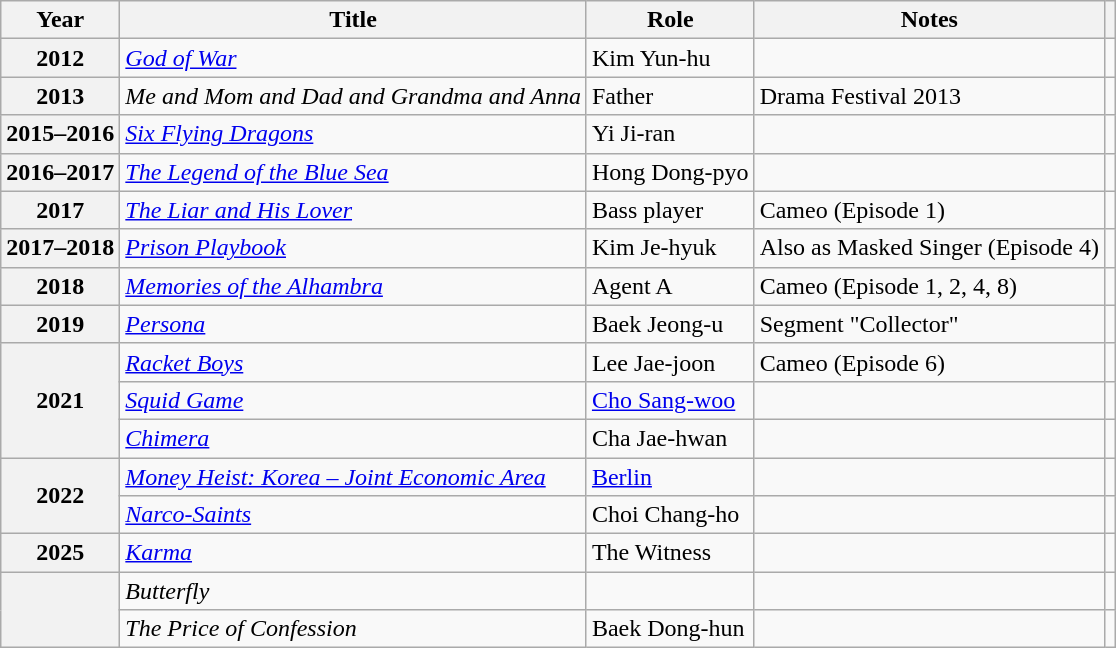<table class="wikitable plainrowheaders sortable">
<tr>
<th scope="col">Year</th>
<th scope="col">Title</th>
<th scope="col">Role</th>
<th scope="col" class="unsortable">Notes</th>
<th scope="col" class="unsortable"></th>
</tr>
<tr>
<th scope="row">2012</th>
<td><em><a href='#'>God of War</a></em></td>
<td>Kim Yun-hu</td>
<td></td>
<td style="text-align:center"></td>
</tr>
<tr>
<th scope="row">2013</th>
<td><em>Me and Mom and Dad and Grandma and Anna</em></td>
<td>Father</td>
<td>Drama Festival 2013</td>
<td style="text-align:center"></td>
</tr>
<tr>
<th scope="row">2015–2016</th>
<td><em><a href='#'>Six Flying Dragons</a></em></td>
<td>Yi Ji-ran</td>
<td></td>
<td style="text-align:center"></td>
</tr>
<tr>
<th scope="row">2016–2017</th>
<td><em><a href='#'>The Legend of the Blue Sea</a></em></td>
<td>Hong Dong-pyo</td>
<td></td>
<td style="text-align:center"></td>
</tr>
<tr>
<th scope="row">2017</th>
<td><em><a href='#'>The Liar and His Lover</a></em></td>
<td>Bass player</td>
<td>Cameo (Episode 1)</td>
<td style="text-align:center"></td>
</tr>
<tr>
<th scope="row">2017–2018</th>
<td><em><a href='#'>Prison Playbook</a></em></td>
<td>Kim Je-hyuk</td>
<td>Also as Masked Singer (Episode 4)</td>
<td style="text-align:center"></td>
</tr>
<tr>
<th scope="row">2018</th>
<td><em><a href='#'>Memories of the Alhambra</a></em></td>
<td>Agent A</td>
<td>Cameo (Episode 1, 2, 4, 8)</td>
<td style="text-align:center"></td>
</tr>
<tr>
<th scope="row">2019</th>
<td><em><a href='#'>Persona</a></em></td>
<td>Baek Jeong-u</td>
<td>Segment "Collector"</td>
<td style="text-align:center"></td>
</tr>
<tr>
<th scope="row" rowspan="3">2021</th>
<td><em><a href='#'>Racket Boys</a></em></td>
<td>Lee Jae-joon</td>
<td>Cameo (Episode 6)</td>
<td style="text-align:center"></td>
</tr>
<tr>
<td><em><a href='#'>Squid Game</a></em></td>
<td><a href='#'>Cho Sang-woo</a></td>
<td></td>
<td style="text-align:center"></td>
</tr>
<tr>
<td><em><a href='#'>Chimera</a></em></td>
<td>Cha Jae-hwan</td>
<td></td>
<td style="text-align:center"></td>
</tr>
<tr>
<th scope="row" rowspan="2">2022</th>
<td><em><a href='#'>Money Heist: Korea – Joint Economic Area</a></em></td>
<td><a href='#'>Berlin</a></td>
<td></td>
<td style="text-align:center"></td>
</tr>
<tr>
<td><em><a href='#'>Narco-Saints</a></em></td>
<td>Choi Chang-ho</td>
<td></td>
<td style="text-align:center"></td>
</tr>
<tr>
<th scope="row">2025</th>
<td><em><a href='#'>Karma</a></em></td>
<td>The Witness</td>
<td></td>
<td style="text-align:center"></td>
</tr>
<tr>
<th scope="row" rowspan="2"></th>
<td><em>Butterfly</em></td>
<td></td>
<td></td>
<td style="text-align:center"></td>
</tr>
<tr>
<td><em>The Price of Confession</em></td>
<td>Baek Dong-hun</td>
<td></td>
<td style="text-align:center"></td>
</tr>
</table>
